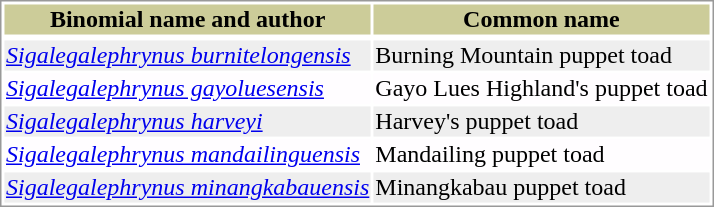<table style="text-align:left; border:1px solid #999999; ">
<tr style="background:#CCCC99; text-align: center; ">
<th>Binomial name and author</th>
<th>Common name</th>
</tr>
<tr>
</tr>
<tr style="background:#EEEEEE;">
<td><em><a href='#'>Sigalegalephrynus burnitelongensis</a></em> </td>
<td>Burning Mountain puppet toad</td>
</tr>
<tr style="background:#FFFDFF;">
<td><em><a href='#'>Sigalegalephrynus gayoluesensis</a></em> </td>
<td>Gayo Lues Highland's puppet toad</td>
</tr>
<tr style="background:#EEEEEE;">
<td><em><a href='#'>Sigalegalephrynus harveyi</a></em> </td>
<td>Harvey's puppet toad</td>
</tr>
<tr style="background:#FFFDFF;">
<td><em><a href='#'>Sigalegalephrynus mandailinguensis</a></em> </td>
<td>Mandailing puppet toad</td>
</tr>
<tr style="background:#EEEEEE;">
<td><em><a href='#'>Sigalegalephrynus minangkabauensis</a></em> </td>
<td>Minangkabau puppet toad</td>
</tr>
</table>
